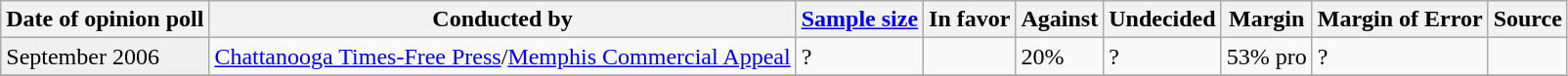<table class="wikitable">
<tr>
<th>Date of opinion poll</th>
<th>Conducted by</th>
<th><a href='#'>Sample size</a></th>
<th>In favor</th>
<th>Against</th>
<th>Undecided</th>
<th>Margin</th>
<th>Margin of Error</th>
<th>Source</th>
</tr>
<tr>
<td style="background:#f0f0f0;">September 2006</td>
<td><a href='#'>Chattanooga Times-Free Press</a>/<a href='#'>Memphis Commercial Appeal</a></td>
<td>?</td>
<td></td>
<td>20%</td>
<td>?</td>
<td>53% pro</td>
<td>?</td>
<td></td>
</tr>
<tr>
</tr>
</table>
